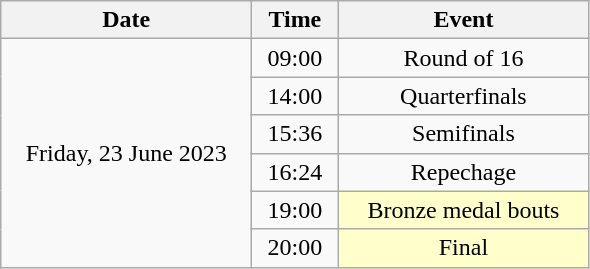<table class = "wikitable" style="text-align:center;">
<tr>
<th width=160>Date</th>
<th width=50>Time</th>
<th width=160>Event</th>
</tr>
<tr>
<td rowspan=6>Friday, 23 June 2023</td>
<td>09:00</td>
<td>Round of 16</td>
</tr>
<tr>
<td>14:00</td>
<td>Quarterfinals</td>
</tr>
<tr>
<td>15:36</td>
<td>Semifinals</td>
</tr>
<tr>
<td>16:24</td>
<td>Repechage</td>
</tr>
<tr>
<td>19:00</td>
<td bgcolor=ffffcc>Bronze medal bouts</td>
</tr>
<tr>
<td>20:00</td>
<td bgcolor=ffffcc>Final</td>
</tr>
</table>
